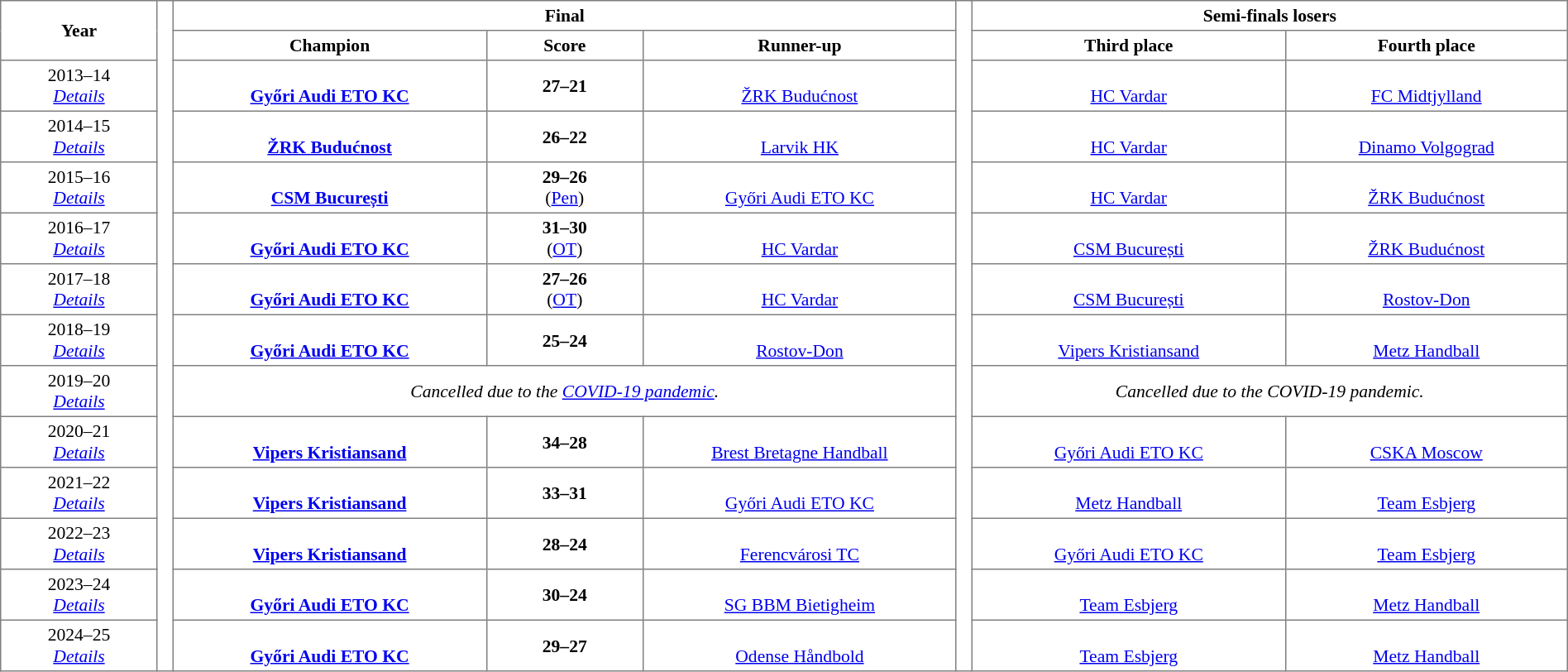<table border=1 style="border-collapse:collapse; font-size:90%;" cellpadding=3 cellspacing=0 width=100%>
<tr>
<th rowspan=2 width="10%">Year</th>
<th width=1% rowspan=14 bgcolor=ffffff></th>
<th colspan=3>Final</th>
<th width=1% rowspan=14 bgcolor=ffffff></th>
<th colspan=2>Semi-finals losers</th>
</tr>
<tr>
<th width="20%">Champion</th>
<th width="10%">Score</th>
<th width="20%">Runner-up</th>
<th width="20%">Third place</th>
<th width="20%">Fourth place</th>
</tr>
<tr align=center>
<td>2013–14<br><em><a href='#'>Details</a></em></td>
<td> <br><strong><a href='#'>Győri Audi ETO KC</a></strong></td>
<td><strong>27–21</strong></td>
<td> <br><a href='#'>ŽRK Budućnost</a></td>
<td> <br><a href='#'>HC Vardar</a></td>
<td> <br><a href='#'>FC Midtjylland</a></td>
</tr>
<tr align=center>
<td>2014–15<br><em><a href='#'>Details</a></em></td>
<td> <br><strong><a href='#'>ŽRK Budućnost</a></strong></td>
<td><strong>26–22</strong></td>
<td> <br><a href='#'>Larvik HK</a></td>
<td> <br><a href='#'>HC Vardar</a></td>
<td> <br><a href='#'>Dinamo Volgograd</a></td>
</tr>
<tr align=center>
<td>2015–16<br><em><a href='#'>Details</a></em></td>
<td> <br><strong><a href='#'>CSM București</a></strong></td>
<td><strong>29–26</strong><br>(<a href='#'>Pen</a>)</td>
<td> <br><a href='#'>Győri Audi ETO KC</a></td>
<td> <br><a href='#'>HC Vardar</a></td>
<td> <br><a href='#'>ŽRK Budućnost</a></td>
</tr>
<tr align=center>
<td>2016–17<br><em><a href='#'>Details</a></em></td>
<td> <br><strong><a href='#'>Győri Audi ETO KC</a></strong></td>
<td><strong>31–30</strong><br>(<a href='#'>OT</a>)</td>
<td> <br><a href='#'>HC Vardar</a></td>
<td> <br><a href='#'>CSM București</a></td>
<td> <br><a href='#'>ŽRK Budućnost</a></td>
</tr>
<tr align=center>
<td>2017–18<br><em><a href='#'>Details</a></em></td>
<td> <br><strong><a href='#'>Győri Audi ETO KC</a></strong></td>
<td><strong>27–26</strong><br>(<a href='#'>OT</a>)</td>
<td> <br><a href='#'>HC Vardar</a></td>
<td> <br><a href='#'>CSM București</a></td>
<td> <br><a href='#'>Rostov-Don</a></td>
</tr>
<tr align=center>
<td>2018–19<br><em><a href='#'>Details</a></em></td>
<td> <br><strong><a href='#'>Győri Audi ETO KC</a></strong></td>
<td><strong>25–24</strong></td>
<td> <br><a href='#'>Rostov-Don</a></td>
<td> <br><a href='#'>Vipers Kristiansand</a></td>
<td> <br><a href='#'>Metz Handball</a></td>
</tr>
<tr align=center>
<td>2019–20<br><em><a href='#'>Details</a></em></td>
<td colspan=3 align=center><em>Cancelled due to the <a href='#'>COVID-19 pandemic</a>.</em></td>
<td colspan=2 align=center><em>Cancelled due to the COVID-19 pandemic.</em></td>
</tr>
<tr align=center>
<td>2020–21<br><em><a href='#'>Details</a></em></td>
<td> <br><strong><a href='#'>Vipers Kristiansand</a></strong></td>
<td><strong>34–28</strong></td>
<td> <br><a href='#'>Brest Bretagne Handball</a></td>
<td> <br><a href='#'>Győri Audi ETO KC</a></td>
<td> <br><a href='#'>CSKA Moscow</a></td>
</tr>
<tr align=center>
<td>2021–22<br><em><a href='#'>Details</a></em></td>
<td> <br><strong><a href='#'>Vipers Kristiansand</a></strong></td>
<td><strong>33–31</strong></td>
<td> <br><a href='#'>Győri Audi ETO KC</a></td>
<td> <br><a href='#'>Metz Handball</a></td>
<td> <br><a href='#'>Team Esbjerg</a></td>
</tr>
<tr align=center>
<td>2022–23<br><em><a href='#'>Details</a></em></td>
<td> <br><strong><a href='#'>Vipers Kristiansand</a></strong></td>
<td><strong>28–24</strong></td>
<td> <br><a href='#'>Ferencvárosi TC</a></td>
<td> <br><a href='#'>Győri Audi ETO KC</a></td>
<td> <br><a href='#'>Team Esbjerg</a></td>
</tr>
<tr align=center>
<td>2023–24<br><em><a href='#'>Details</a></em></td>
<td> <br><strong><a href='#'>Győri Audi ETO KC</a></strong></td>
<td><strong>30–24</strong></td>
<td> <br><a href='#'>SG BBM Bietigheim</a></td>
<td> <br><a href='#'>Team Esbjerg</a></td>
<td> <br><a href='#'>Metz Handball</a></td>
</tr>
<tr align=center>
<td>2024–25<br><em><a href='#'>Details</a></em></td>
<td> <br><strong><a href='#'>Győri Audi ETO KC</a></strong></td>
<td><strong>29–27</strong></td>
<td> <br><a href='#'>Odense Håndbold</a></td>
<td> <br><a href='#'>Team Esbjerg</a></td>
<td> <br><a href='#'>Metz Handball</a></td>
</tr>
</table>
